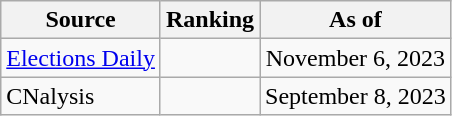<table class="wikitable" style="text-align:center">
<tr>
<th>Source</th>
<th>Ranking</th>
<th>As of</th>
</tr>
<tr>
<td align=left><a href='#'>Elections Daily</a></td>
<td></td>
<td>November 6, 2023</td>
</tr>
<tr>
<td align=left>CNalysis</td>
<td></td>
<td>September 8, 2023</td>
</tr>
</table>
